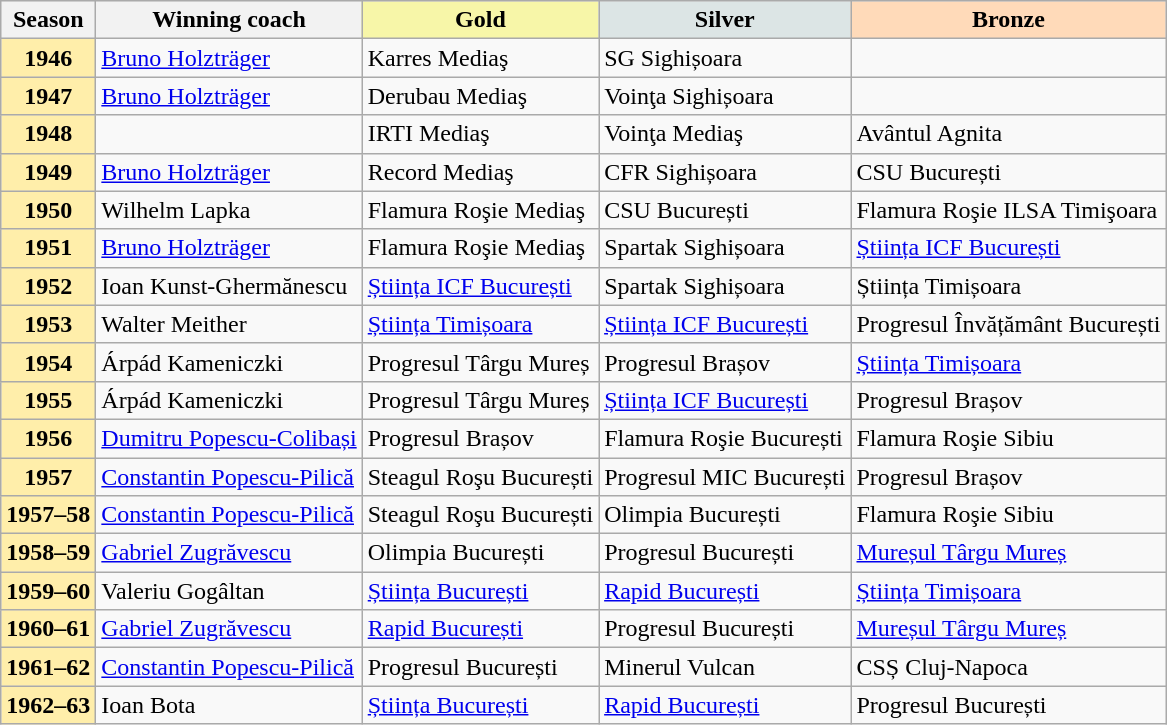<table class="wikitable sortable plainrowheaders">
<tr bgcolor="#efefef" align=left>
<th>Season</th>
<th scope="col">Winning coach</th>
<th scope="col" style="background-color: #F7F6A8;"> Gold</th>
<th scope="col" style="background-color: #DCE5E5;"> Silver</th>
<th scope="col" style="background-color: #FFDAB9;"> Bronze</th>
</tr>
<tr>
<th scope=row style="background-color: #FFEEAA">1946</th>
<td><a href='#'>Bruno Holzträger</a></td>
<td>Karres Mediaş</td>
<td>SG Sighișoara</td>
<td></td>
</tr>
<tr>
<th scope=row style="background-color: #FFEEAA">1947</th>
<td><a href='#'>Bruno Holzträger</a></td>
<td>Derubau Mediaş</td>
<td>Voinţa Sighișoara</td>
<td></td>
</tr>
<tr>
<th scope=row style="background-color: #FFEEAA">1948</th>
<td></td>
<td>IRTI Mediaş</td>
<td>Voinţa Mediaş</td>
<td>Avântul Agnita</td>
</tr>
<tr>
<th scope=row style="background-color: #FFEEAA">1949</th>
<td><a href='#'>Bruno Holzträger</a></td>
<td>Record Mediaş</td>
<td>CFR Sighișoara</td>
<td>CSU București</td>
</tr>
<tr>
<th scope=row style="background-color: #FFEEAA">1950</th>
<td>Wilhelm Lapka</td>
<td>Flamura Roşie Mediaş</td>
<td>CSU București</td>
<td>Flamura Roşie ILSA Timişoara</td>
</tr>
<tr>
<th scope=row style="background-color: #FFEEAA">1951</th>
<td><a href='#'>Bruno Holzträger</a></td>
<td>Flamura Roşie Mediaş</td>
<td>Spartak Sighișoara</td>
<td><a href='#'>Știința ICF București</a></td>
</tr>
<tr>
<th scope=row style="background-color: #FFEEAA">1952</th>
<td>Ioan Kunst-Ghermănescu</td>
<td><a href='#'>Știința ICF București</a></td>
<td>Spartak Sighișoara</td>
<td>Știința Timișoara</td>
</tr>
<tr>
<th scope=row style="background-color: #FFEEAA">1953</th>
<td>Walter Meither</td>
<td><a href='#'>Știința Timișoara</a></td>
<td><a href='#'>Știința ICF București</a></td>
<td>Progresul Învățământ București</td>
</tr>
<tr>
<th scope=row style="background-color: #FFEEAA">1954</th>
<td>Árpád Kameniczki</td>
<td>Progresul Târgu Mureș</td>
<td>Progresul Brașov</td>
<td><a href='#'>Știința Timișoara</a></td>
</tr>
<tr>
<th scope=row style="background-color: #FFEEAA">1955</th>
<td>Árpád Kameniczki</td>
<td>Progresul Târgu Mureș</td>
<td><a href='#'>Știința ICF București</a></td>
<td>Progresul Brașov</td>
</tr>
<tr>
<th scope=row style="background-color: #FFEEAA">1956</th>
<td><a href='#'>Dumitru Popescu-Colibași</a></td>
<td>Progresul Brașov</td>
<td>Flamura Roşie București</td>
<td>Flamura Roşie Sibiu</td>
</tr>
<tr>
<th scope=row style="background-color: #FFEEAA">1957</th>
<td><a href='#'>Constantin Popescu-Pilică</a></td>
<td>Steagul Roşu București</td>
<td>Progresul MIC București</td>
<td>Progresul Brașov</td>
</tr>
<tr>
<th scope=row style="background-color: #FFEEAA">1957–58</th>
<td><a href='#'>Constantin Popescu-Pilică</a></td>
<td>Steagul Roşu București</td>
<td>Olimpia București</td>
<td>Flamura Roşie Sibiu</td>
</tr>
<tr>
<th scope=row style="background-color: #FFEEAA">1958–59</th>
<td><a href='#'>Gabriel Zugrăvescu</a></td>
<td>Olimpia București</td>
<td>Progresul București</td>
<td><a href='#'>Mureșul Târgu Mureș</a></td>
</tr>
<tr>
<th scope=row style="background-color: #FFEEAA">1959–60</th>
<td>Valeriu Gogâltan</td>
<td><a href='#'>Știința București</a></td>
<td><a href='#'>Rapid București</a></td>
<td><a href='#'>Știința Timișoara</a></td>
</tr>
<tr>
<th scope=row style="background-color: #FFEEAA">1960–61</th>
<td><a href='#'>Gabriel Zugrăvescu</a></td>
<td><a href='#'>Rapid București</a></td>
<td>Progresul București</td>
<td><a href='#'>Mureșul Târgu Mureș</a></td>
</tr>
<tr>
<th scope=row style="background-color: #FFEEAA">1961–62</th>
<td><a href='#'>Constantin Popescu-Pilică</a></td>
<td>Progresul București</td>
<td>Minerul Vulcan</td>
<td>CSȘ Cluj-Napoca</td>
</tr>
<tr>
<th scope=row style="background-color: #FFEEAA">1962–63</th>
<td>Ioan Bota</td>
<td><a href='#'>Știința București</a></td>
<td><a href='#'>Rapid București</a></td>
<td>Progresul București</td>
</tr>
</table>
